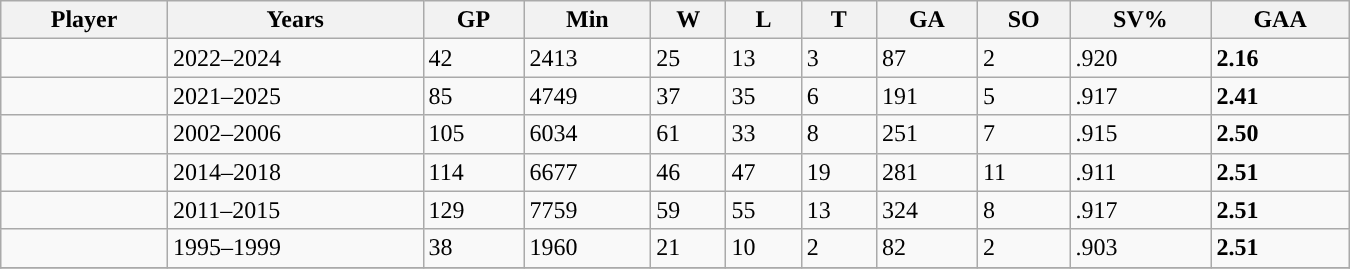<table class="wikitable sortable" width = 900>
<tr>
<th>Player</th>
<th>Years</th>
<th>GP</th>
<th>Min</th>
<th>W</th>
<th>L</th>
<th>T</th>
<th>GA</th>
<th>SO</th>
<th>SV%</th>
<th>GAA</th>
</tr>
<tr>
<td></td>
<td>2022–2024</td>
<td>42</td>
<td>2413</td>
<td>25</td>
<td>13</td>
<td>3</td>
<td>87</td>
<td>2</td>
<td>.920</td>
<td><strong>2.16</strong></td>
</tr>
<tr>
<td></td>
<td>2021–2025</td>
<td>85</td>
<td>4749</td>
<td>37</td>
<td>35</td>
<td>6</td>
<td>191</td>
<td>5</td>
<td>.917</td>
<td><strong>2.41</strong></td>
</tr>
<tr>
<td></td>
<td>2002–2006</td>
<td>105</td>
<td>6034</td>
<td>61</td>
<td>33</td>
<td>8</td>
<td>251</td>
<td>7</td>
<td>.915</td>
<td><strong>2.50</strong></td>
</tr>
<tr>
<td></td>
<td>2014–2018</td>
<td>114</td>
<td>6677</td>
<td>46</td>
<td>47</td>
<td>19</td>
<td>281</td>
<td>11</td>
<td>.911</td>
<td><strong>2.51</strong></td>
</tr>
<tr>
<td></td>
<td>2011–2015</td>
<td>129</td>
<td>7759</td>
<td>59</td>
<td>55</td>
<td>13</td>
<td>324</td>
<td>8</td>
<td>.917</td>
<td><strong>2.51</strong></td>
</tr>
<tr>
<td></td>
<td>1995–1999</td>
<td>38</td>
<td>1960</td>
<td>21</td>
<td>10</td>
<td>2</td>
<td>82</td>
<td>2</td>
<td>.903</td>
<td><strong>2.51</strong></td>
</tr>
<tr>
</tr>
</table>
